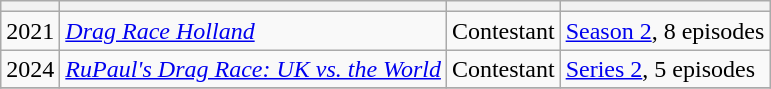<table class="wikitable sortable">
<tr>
<th></th>
<th></th>
<th></th>
<th></th>
</tr>
<tr>
<td>2021</td>
<td><em><a href='#'>Drag Race Holland</a></em></td>
<td>Contestant</td>
<td><a href='#'>Season 2</a>, 8 episodes</td>
</tr>
<tr>
<td>2024</td>
<td><em><a href='#'>RuPaul's Drag Race: UK vs. the World</a></em></td>
<td>Contestant</td>
<td><a href='#'>Series 2</a>, 5 episodes</td>
</tr>
<tr>
</tr>
</table>
